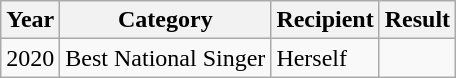<table class="wikitable">
<tr>
<th>Year</th>
<th>Category</th>
<th>Recipient</th>
<th>Result</th>
</tr>
<tr>
<td>2020</td>
<td>Best National Singer</td>
<td>Herself</td>
<td></td>
</tr>
</table>
